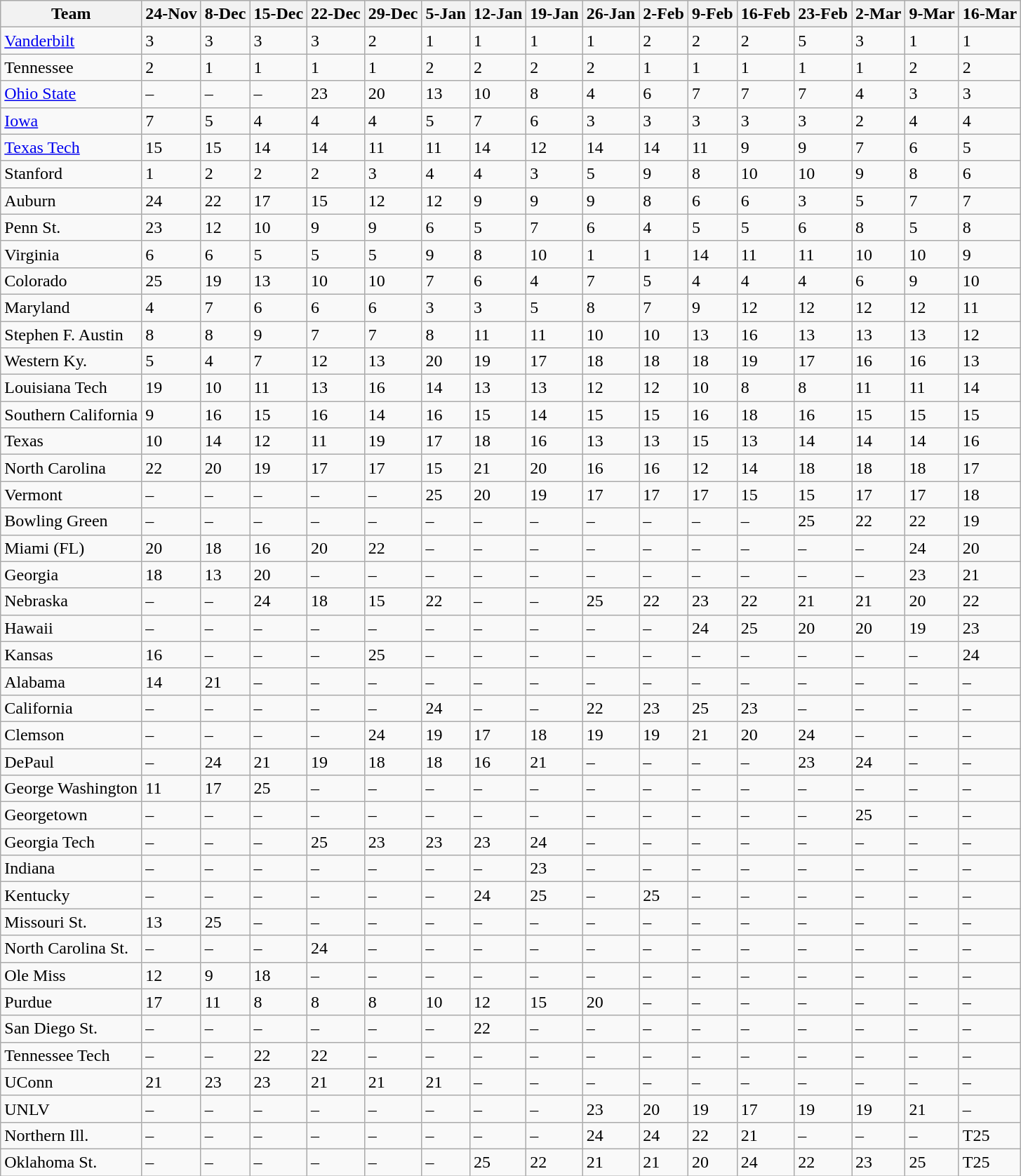<table class="wikitable sortable">
<tr>
<th>Team</th>
<th>24-Nov</th>
<th>8-Dec</th>
<th>15-Dec</th>
<th>22-Dec</th>
<th>29-Dec</th>
<th>5-Jan</th>
<th>12-Jan</th>
<th>19-Jan</th>
<th>26-Jan</th>
<th>2-Feb</th>
<th>9-Feb</th>
<th>16-Feb</th>
<th>23-Feb</th>
<th>2-Mar</th>
<th>9-Mar</th>
<th>16-Mar</th>
</tr>
<tr>
<td><a href='#'>Vanderbilt</a></td>
<td>3</td>
<td>3</td>
<td>3</td>
<td>3</td>
<td>2</td>
<td>1</td>
<td>1</td>
<td>1</td>
<td>1</td>
<td>2</td>
<td>2</td>
<td>2</td>
<td>5</td>
<td>3</td>
<td>1</td>
<td>1</td>
</tr>
<tr>
<td>Tennessee</td>
<td>2</td>
<td>1</td>
<td>1</td>
<td>1</td>
<td>1</td>
<td>2</td>
<td>2</td>
<td>2</td>
<td>2</td>
<td>1</td>
<td>1</td>
<td>1</td>
<td>1</td>
<td>1</td>
<td>2</td>
<td>2</td>
</tr>
<tr>
<td><a href='#'>Ohio State</a></td>
<td data-sort-value=99>–</td>
<td data-sort-value=99>–</td>
<td data-sort-value=99>–</td>
<td>23</td>
<td>20</td>
<td>13</td>
<td>10</td>
<td>8</td>
<td>4</td>
<td>6</td>
<td>7</td>
<td>7</td>
<td>7</td>
<td>4</td>
<td>3</td>
<td>3</td>
</tr>
<tr>
<td><a href='#'>Iowa</a></td>
<td>7</td>
<td>5</td>
<td>4</td>
<td>4</td>
<td>4</td>
<td>5</td>
<td>7</td>
<td>6</td>
<td>3</td>
<td>3</td>
<td>3</td>
<td>3</td>
<td>3</td>
<td>2</td>
<td>4</td>
<td>4</td>
</tr>
<tr>
<td><a href='#'>Texas Tech</a></td>
<td>15</td>
<td>15</td>
<td>14</td>
<td>14</td>
<td>11</td>
<td>11</td>
<td>14</td>
<td>12</td>
<td>14</td>
<td>14</td>
<td>11</td>
<td>9</td>
<td>9</td>
<td>7</td>
<td>6</td>
<td>5</td>
</tr>
<tr>
<td>Stanford</td>
<td>1</td>
<td>2</td>
<td>2</td>
<td>2</td>
<td>3</td>
<td>4</td>
<td>4</td>
<td>3</td>
<td>5</td>
<td>9</td>
<td>8</td>
<td>10</td>
<td>10</td>
<td>9</td>
<td>8</td>
<td>6</td>
</tr>
<tr>
<td>Auburn</td>
<td>24</td>
<td>22</td>
<td>17</td>
<td>15</td>
<td>12</td>
<td>12</td>
<td>9</td>
<td>9</td>
<td>9</td>
<td>8</td>
<td>6</td>
<td>6</td>
<td>3</td>
<td>5</td>
<td>7</td>
<td>7</td>
</tr>
<tr>
<td>Penn St.</td>
<td>23</td>
<td>12</td>
<td>10</td>
<td>9</td>
<td>9</td>
<td>6</td>
<td>5</td>
<td>7</td>
<td>6</td>
<td>4</td>
<td>5</td>
<td>5</td>
<td>6</td>
<td>8</td>
<td>5</td>
<td>8</td>
</tr>
<tr>
<td>Virginia</td>
<td>6</td>
<td>6</td>
<td>5</td>
<td>5</td>
<td>5</td>
<td>9</td>
<td>8</td>
<td>10</td>
<td>1</td>
<td>1</td>
<td>14</td>
<td>11</td>
<td>11</td>
<td>10</td>
<td>10</td>
<td>9</td>
</tr>
<tr>
<td>Colorado</td>
<td>25</td>
<td>19</td>
<td>13</td>
<td>10</td>
<td>10</td>
<td>7</td>
<td>6</td>
<td>4</td>
<td>7</td>
<td>5</td>
<td>4</td>
<td>4</td>
<td>4</td>
<td>6</td>
<td>9</td>
<td>10</td>
</tr>
<tr>
<td>Maryland</td>
<td>4</td>
<td>7</td>
<td>6</td>
<td>6</td>
<td>6</td>
<td>3</td>
<td>3</td>
<td>5</td>
<td>8</td>
<td>7</td>
<td>9</td>
<td>12</td>
<td>12</td>
<td>12</td>
<td>12</td>
<td>11</td>
</tr>
<tr>
<td>Stephen F. Austin</td>
<td>8</td>
<td>8</td>
<td>9</td>
<td>7</td>
<td>7</td>
<td>8</td>
<td>11</td>
<td>11</td>
<td>10</td>
<td>10</td>
<td>13</td>
<td>16</td>
<td>13</td>
<td>13</td>
<td>13</td>
<td>12</td>
</tr>
<tr>
<td>Western Ky.</td>
<td>5</td>
<td>4</td>
<td>7</td>
<td>12</td>
<td>13</td>
<td>20</td>
<td>19</td>
<td>17</td>
<td>18</td>
<td>18</td>
<td>18</td>
<td>19</td>
<td>17</td>
<td>16</td>
<td>16</td>
<td>13</td>
</tr>
<tr>
<td>Louisiana Tech</td>
<td>19</td>
<td>10</td>
<td>11</td>
<td>13</td>
<td>16</td>
<td>14</td>
<td>13</td>
<td>13</td>
<td>12</td>
<td>12</td>
<td>10</td>
<td>8</td>
<td>8</td>
<td>11</td>
<td>11</td>
<td>14</td>
</tr>
<tr>
<td>Southern California</td>
<td>9</td>
<td>16</td>
<td>15</td>
<td>16</td>
<td>14</td>
<td>16</td>
<td>15</td>
<td>14</td>
<td>15</td>
<td>15</td>
<td>16</td>
<td>18</td>
<td>16</td>
<td>15</td>
<td>15</td>
<td>15</td>
</tr>
<tr>
<td>Texas</td>
<td>10</td>
<td>14</td>
<td>12</td>
<td>11</td>
<td>19</td>
<td>17</td>
<td>18</td>
<td>16</td>
<td>13</td>
<td>13</td>
<td>15</td>
<td>13</td>
<td>14</td>
<td>14</td>
<td>14</td>
<td>16</td>
</tr>
<tr>
<td>North Carolina</td>
<td>22</td>
<td>20</td>
<td>19</td>
<td>17</td>
<td>17</td>
<td>15</td>
<td>21</td>
<td>20</td>
<td>16</td>
<td>16</td>
<td>12</td>
<td>14</td>
<td>18</td>
<td>18</td>
<td>18</td>
<td>17</td>
</tr>
<tr>
<td>Vermont</td>
<td data-sort-value=99>–</td>
<td data-sort-value=99>–</td>
<td data-sort-value=99>–</td>
<td data-sort-value=99>–</td>
<td data-sort-value=99>–</td>
<td>25</td>
<td>20</td>
<td>19</td>
<td>17</td>
<td>17</td>
<td>17</td>
<td>15</td>
<td>15</td>
<td>17</td>
<td>17</td>
<td>18</td>
</tr>
<tr>
<td>Bowling Green</td>
<td data-sort-value=99>–</td>
<td data-sort-value=99>–</td>
<td data-sort-value=99>–</td>
<td data-sort-value=99>–</td>
<td data-sort-value=99>–</td>
<td data-sort-value=99>–</td>
<td data-sort-value=99>–</td>
<td data-sort-value=99>–</td>
<td data-sort-value=99>–</td>
<td data-sort-value=99>–</td>
<td data-sort-value=99>–</td>
<td data-sort-value=99>–</td>
<td>25</td>
<td>22</td>
<td>22</td>
<td>19</td>
</tr>
<tr>
<td>Miami (FL)</td>
<td>20</td>
<td>18</td>
<td>16</td>
<td>20</td>
<td>22</td>
<td data-sort-value=99>–</td>
<td data-sort-value=99>–</td>
<td data-sort-value=99>–</td>
<td data-sort-value=99>–</td>
<td data-sort-value=99>–</td>
<td data-sort-value=99>–</td>
<td data-sort-value=99>–</td>
<td data-sort-value=99>–</td>
<td data-sort-value=99>–</td>
<td>24</td>
<td>20</td>
</tr>
<tr>
<td>Georgia</td>
<td>18</td>
<td>13</td>
<td>20</td>
<td data-sort-value=99>–</td>
<td data-sort-value=99>–</td>
<td data-sort-value=99>–</td>
<td data-sort-value=99>–</td>
<td data-sort-value=99>–</td>
<td data-sort-value=99>–</td>
<td data-sort-value=99>–</td>
<td data-sort-value=99>–</td>
<td data-sort-value=99>–</td>
<td data-sort-value=99>–</td>
<td data-sort-value=99>–</td>
<td>23</td>
<td>21</td>
</tr>
<tr>
<td>Nebraska</td>
<td data-sort-value=99>–</td>
<td data-sort-value=99>–</td>
<td>24</td>
<td>18</td>
<td>15</td>
<td>22</td>
<td data-sort-value=99>–</td>
<td data-sort-value=99>–</td>
<td>25</td>
<td>22</td>
<td>23</td>
<td>22</td>
<td>21</td>
<td>21</td>
<td>20</td>
<td>22</td>
</tr>
<tr>
<td>Hawaii</td>
<td data-sort-value=99>–</td>
<td data-sort-value=99>–</td>
<td data-sort-value=99>–</td>
<td data-sort-value=99>–</td>
<td data-sort-value=99>–</td>
<td data-sort-value=99>–</td>
<td data-sort-value=99>–</td>
<td data-sort-value=99>–</td>
<td data-sort-value=99>–</td>
<td data-sort-value=99>–</td>
<td>24</td>
<td>25</td>
<td>20</td>
<td>20</td>
<td>19</td>
<td>23</td>
</tr>
<tr>
<td>Kansas</td>
<td>16</td>
<td data-sort-value=99>–</td>
<td data-sort-value=99>–</td>
<td data-sort-value=99>–</td>
<td>25</td>
<td data-sort-value=99>–</td>
<td data-sort-value=99>–</td>
<td data-sort-value=99>–</td>
<td data-sort-value=99>–</td>
<td data-sort-value=99>–</td>
<td data-sort-value=99>–</td>
<td data-sort-value=99>–</td>
<td data-sort-value=99>–</td>
<td data-sort-value=99>–</td>
<td data-sort-value=99>–</td>
<td>24</td>
</tr>
<tr>
<td>Alabama</td>
<td>14</td>
<td>21</td>
<td data-sort-value=99>–</td>
<td data-sort-value=99>–</td>
<td data-sort-value=99>–</td>
<td data-sort-value=99>–</td>
<td data-sort-value=99>–</td>
<td data-sort-value=99>–</td>
<td data-sort-value=99>–</td>
<td data-sort-value=99>–</td>
<td data-sort-value=99>–</td>
<td data-sort-value=99>–</td>
<td data-sort-value=99>–</td>
<td data-sort-value=99>–</td>
<td data-sort-value=99>–</td>
<td data-sort-value=99>–</td>
</tr>
<tr>
<td>California</td>
<td data-sort-value=99>–</td>
<td data-sort-value=99>–</td>
<td data-sort-value=99>–</td>
<td data-sort-value=99>–</td>
<td data-sort-value=99>–</td>
<td>24</td>
<td data-sort-value=99>–</td>
<td data-sort-value=99>–</td>
<td>22</td>
<td>23</td>
<td>25</td>
<td>23</td>
<td data-sort-value=99>–</td>
<td data-sort-value=99>–</td>
<td data-sort-value=99>–</td>
<td data-sort-value=99>–</td>
</tr>
<tr>
<td>Clemson</td>
<td data-sort-value=99>–</td>
<td data-sort-value=99>–</td>
<td data-sort-value=99>–</td>
<td data-sort-value=99>–</td>
<td>24</td>
<td>19</td>
<td>17</td>
<td>18</td>
<td>19</td>
<td>19</td>
<td>21</td>
<td>20</td>
<td>24</td>
<td data-sort-value=99>–</td>
<td data-sort-value=99>–</td>
<td data-sort-value=99>–</td>
</tr>
<tr>
<td>DePaul</td>
<td data-sort-value=99>–</td>
<td>24</td>
<td>21</td>
<td>19</td>
<td>18</td>
<td>18</td>
<td>16</td>
<td>21</td>
<td data-sort-value=99>–</td>
<td data-sort-value=99>–</td>
<td data-sort-value=99>–</td>
<td data-sort-value=99>–</td>
<td>23</td>
<td>24</td>
<td data-sort-value=99>–</td>
<td data-sort-value=99>–</td>
</tr>
<tr>
<td>George Washington</td>
<td>11</td>
<td>17</td>
<td>25</td>
<td data-sort-value=99>–</td>
<td data-sort-value=99>–</td>
<td data-sort-value=99>–</td>
<td data-sort-value=99>–</td>
<td data-sort-value=99>–</td>
<td data-sort-value=99>–</td>
<td data-sort-value=99>–</td>
<td data-sort-value=99>–</td>
<td data-sort-value=99>–</td>
<td data-sort-value=99>–</td>
<td data-sort-value=99>–</td>
<td data-sort-value=99>–</td>
<td data-sort-value=99>–</td>
</tr>
<tr>
<td>Georgetown</td>
<td data-sort-value=99>–</td>
<td data-sort-value=99>–</td>
<td data-sort-value=99>–</td>
<td data-sort-value=99>–</td>
<td data-sort-value=99>–</td>
<td data-sort-value=99>–</td>
<td data-sort-value=99>–</td>
<td data-sort-value=99>–</td>
<td data-sort-value=99>–</td>
<td data-sort-value=99>–</td>
<td data-sort-value=99>–</td>
<td data-sort-value=99>–</td>
<td data-sort-value=99>–</td>
<td>25</td>
<td data-sort-value=99>–</td>
<td data-sort-value=99>–</td>
</tr>
<tr>
<td>Georgia Tech</td>
<td data-sort-value=99>–</td>
<td data-sort-value=99>–</td>
<td data-sort-value=99>–</td>
<td>25</td>
<td>23</td>
<td>23</td>
<td>23</td>
<td>24</td>
<td data-sort-value=99>–</td>
<td data-sort-value=99>–</td>
<td data-sort-value=99>–</td>
<td data-sort-value=99>–</td>
<td data-sort-value=99>–</td>
<td data-sort-value=99>–</td>
<td data-sort-value=99>–</td>
<td data-sort-value=99>–</td>
</tr>
<tr>
<td>Indiana</td>
<td data-sort-value=99>–</td>
<td data-sort-value=99>–</td>
<td data-sort-value=99>–</td>
<td data-sort-value=99>–</td>
<td data-sort-value=99>–</td>
<td data-sort-value=99>–</td>
<td data-sort-value=99>–</td>
<td>23</td>
<td data-sort-value=99>–</td>
<td data-sort-value=99>–</td>
<td data-sort-value=99>–</td>
<td data-sort-value=99>–</td>
<td data-sort-value=99>–</td>
<td data-sort-value=99>–</td>
<td data-sort-value=99>–</td>
<td data-sort-value=99>–</td>
</tr>
<tr>
<td>Kentucky</td>
<td data-sort-value=99>–</td>
<td data-sort-value=99>–</td>
<td data-sort-value=99>–</td>
<td data-sort-value=99>–</td>
<td data-sort-value=99>–</td>
<td data-sort-value=99>–</td>
<td>24</td>
<td>25</td>
<td data-sort-value=99>–</td>
<td>25</td>
<td data-sort-value=99>–</td>
<td data-sort-value=99>–</td>
<td data-sort-value=99>–</td>
<td data-sort-value=99>–</td>
<td data-sort-value=99>–</td>
<td data-sort-value=99>–</td>
</tr>
<tr>
<td>Missouri St.</td>
<td>13</td>
<td>25</td>
<td data-sort-value=99>–</td>
<td data-sort-value=99>–</td>
<td data-sort-value=99>–</td>
<td data-sort-value=99>–</td>
<td data-sort-value=99>–</td>
<td data-sort-value=99>–</td>
<td data-sort-value=99>–</td>
<td data-sort-value=99>–</td>
<td data-sort-value=99>–</td>
<td data-sort-value=99>–</td>
<td data-sort-value=99>–</td>
<td data-sort-value=99>–</td>
<td data-sort-value=99>–</td>
<td data-sort-value=99>–</td>
</tr>
<tr>
<td>North Carolina St.</td>
<td data-sort-value=99>–</td>
<td data-sort-value=99>–</td>
<td data-sort-value=99>–</td>
<td>24</td>
<td data-sort-value=99>–</td>
<td data-sort-value=99>–</td>
<td data-sort-value=99>–</td>
<td data-sort-value=99>–</td>
<td data-sort-value=99>–</td>
<td data-sort-value=99>–</td>
<td data-sort-value=99>–</td>
<td data-sort-value=99>–</td>
<td data-sort-value=99>–</td>
<td data-sort-value=99>–</td>
<td data-sort-value=99>–</td>
<td data-sort-value=99>–</td>
</tr>
<tr>
<td>Ole Miss</td>
<td>12</td>
<td>9</td>
<td>18</td>
<td data-sort-value=99>–</td>
<td data-sort-value=99>–</td>
<td data-sort-value=99>–</td>
<td data-sort-value=99>–</td>
<td data-sort-value=99>–</td>
<td data-sort-value=99>–</td>
<td data-sort-value=99>–</td>
<td data-sort-value=99>–</td>
<td data-sort-value=99>–</td>
<td data-sort-value=99>–</td>
<td data-sort-value=99>–</td>
<td data-sort-value=99>–</td>
<td data-sort-value=99>–</td>
</tr>
<tr>
<td>Purdue</td>
<td>17</td>
<td>11</td>
<td>8</td>
<td>8</td>
<td>8</td>
<td>10</td>
<td>12</td>
<td>15</td>
<td>20</td>
<td data-sort-value=99>–</td>
<td data-sort-value=99>–</td>
<td data-sort-value=99>–</td>
<td data-sort-value=99>–</td>
<td data-sort-value=99>–</td>
<td data-sort-value=99>–</td>
<td data-sort-value=99>–</td>
</tr>
<tr>
<td>San Diego St.</td>
<td data-sort-value=99>–</td>
<td data-sort-value=99>–</td>
<td data-sort-value=99>–</td>
<td data-sort-value=99>–</td>
<td data-sort-value=99>–</td>
<td data-sort-value=99>–</td>
<td>22</td>
<td data-sort-value=99>–</td>
<td data-sort-value=99>–</td>
<td data-sort-value=99>–</td>
<td data-sort-value=99>–</td>
<td data-sort-value=99>–</td>
<td data-sort-value=99>–</td>
<td data-sort-value=99>–</td>
<td data-sort-value=99>–</td>
<td data-sort-value=99>–</td>
</tr>
<tr>
<td>Tennessee Tech</td>
<td data-sort-value=99>–</td>
<td data-sort-value=99>–</td>
<td>22</td>
<td>22</td>
<td data-sort-value=99>–</td>
<td data-sort-value=99>–</td>
<td data-sort-value=99>–</td>
<td data-sort-value=99>–</td>
<td data-sort-value=99>–</td>
<td data-sort-value=99>–</td>
<td data-sort-value=99>–</td>
<td data-sort-value=99>–</td>
<td data-sort-value=99>–</td>
<td data-sort-value=99>–</td>
<td data-sort-value=99>–</td>
<td data-sort-value=99>–</td>
</tr>
<tr>
<td>UConn</td>
<td>21</td>
<td>23</td>
<td>23</td>
<td>21</td>
<td>21</td>
<td>21</td>
<td data-sort-value=99>–</td>
<td data-sort-value=99>–</td>
<td data-sort-value=99>–</td>
<td data-sort-value=99>–</td>
<td data-sort-value=99>–</td>
<td data-sort-value=99>–</td>
<td data-sort-value=99>–</td>
<td data-sort-value=99>–</td>
<td data-sort-value=99>–</td>
<td data-sort-value=99>–</td>
</tr>
<tr>
<td>UNLV</td>
<td data-sort-value=99>–</td>
<td data-sort-value=99>–</td>
<td data-sort-value=99>–</td>
<td data-sort-value=99>–</td>
<td data-sort-value=99>–</td>
<td data-sort-value=99>–</td>
<td data-sort-value=99>–</td>
<td data-sort-value=99>–</td>
<td>23</td>
<td>20</td>
<td>19</td>
<td>17</td>
<td>19</td>
<td>19</td>
<td>21</td>
<td data-sort-value=99>–</td>
</tr>
<tr>
<td>Northern Ill.</td>
<td data-sort-value=99>–</td>
<td data-sort-value=99>–</td>
<td data-sort-value=99>–</td>
<td data-sort-value=99>–</td>
<td data-sort-value=99>–</td>
<td data-sort-value=99>–</td>
<td data-sort-value=99>–</td>
<td data-sort-value=99>–</td>
<td>24</td>
<td>24</td>
<td>22</td>
<td>21</td>
<td data-sort-value=99>–</td>
<td data-sort-value=99>–</td>
<td data-sort-value=99>–</td>
<td data-sort-value=25>T25</td>
</tr>
<tr>
<td>Oklahoma St.</td>
<td data-sort-value=99>–</td>
<td data-sort-value=99>–</td>
<td data-sort-value=99>–</td>
<td data-sort-value=99>–</td>
<td data-sort-value=99>–</td>
<td data-sort-value=99>–</td>
<td>25</td>
<td>22</td>
<td>21</td>
<td>21</td>
<td>20</td>
<td>24</td>
<td>22</td>
<td>23</td>
<td>25</td>
<td data-sort-value=25>T25</td>
</tr>
</table>
